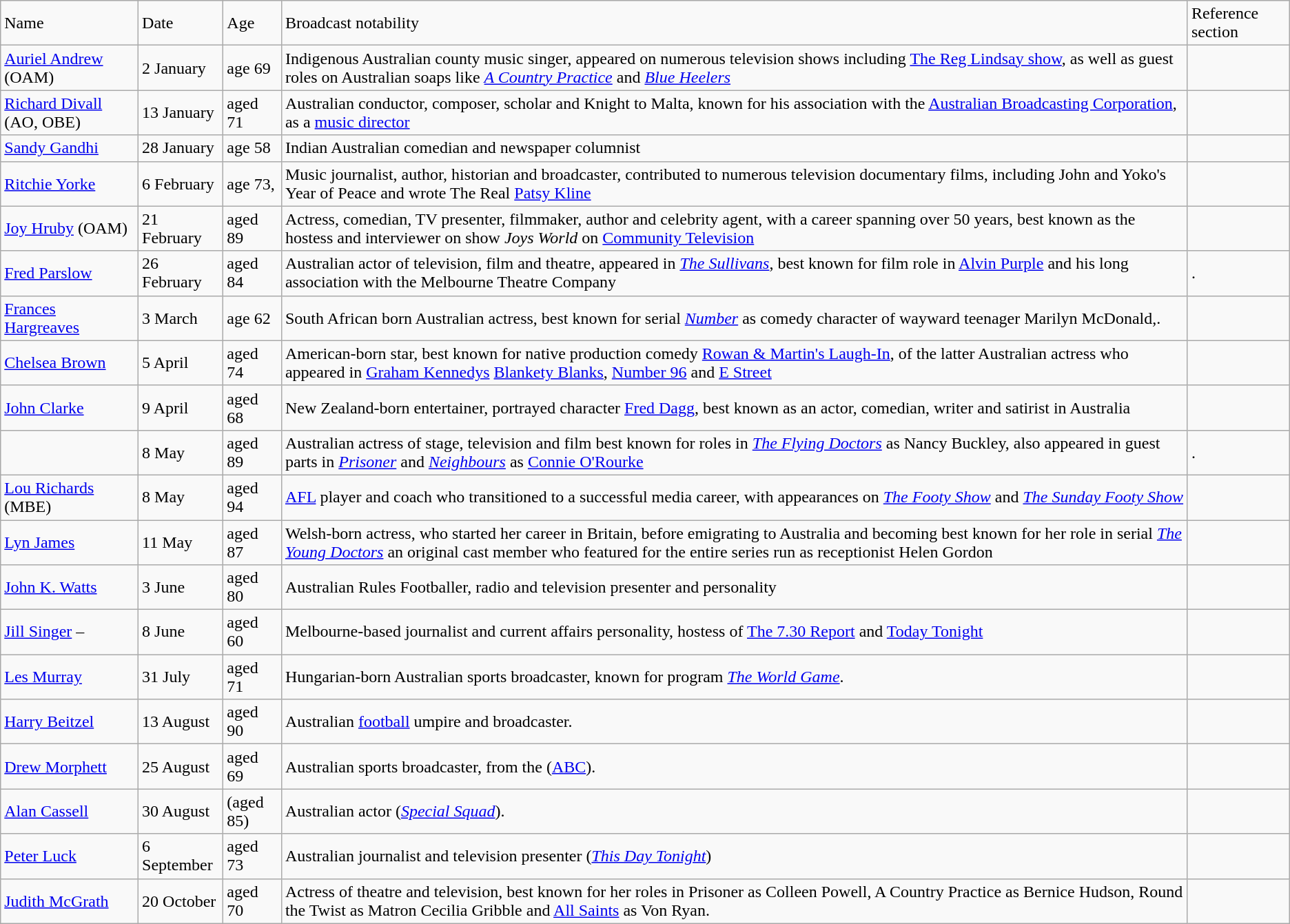<table class="wikitable">
<tr>
<td>Name</td>
<td>Date</td>
<td>Age</td>
<td>Broadcast notability</td>
<td>Reference section</td>
</tr>
<tr>
<td><a href='#'>Auriel Andrew</a> (OAM)</td>
<td>2 January</td>
<td>age 69</td>
<td>Indigenous Australian county music singer, appeared on numerous television shows including <a href='#'>The Reg Lindsay show</a>, as well as guest roles on Australian soaps like <em><a href='#'>A Country Practice</a></em> and <em><a href='#'>Blue Heelers</a></em></td>
<td></td>
</tr>
<tr>
<td><a href='#'>Richard Divall</a> (AO, OBE)</td>
<td>13 January</td>
<td>aged 71</td>
<td>Australian conductor, composer, scholar and Knight to Malta, known for his association with the <a href='#'>Australian Broadcasting Corporation</a>,  as a <a href='#'>music director</a></td>
<td></td>
</tr>
<tr>
<td><a href='#'>Sandy Gandhi</a></td>
<td>28 January</td>
<td>age 58</td>
<td>Indian Australian comedian and newspaper columnist</td>
<td></td>
</tr>
<tr>
<td><a href='#'>Ritchie Yorke</a></td>
<td>6 February</td>
<td>age 73,</td>
<td>Music journalist, author, historian and broadcaster, contributed to numerous television documentary films, including John and Yoko's Year of Peace and wrote The Real <a href='#'>Patsy Kline</a></td>
<td></td>
</tr>
<tr>
<td><a href='#'>Joy Hruby</a> (OAM)</td>
<td>21 February</td>
<td>aged 89</td>
<td>Actress, comedian, TV presenter, filmmaker, author and celebrity agent, with a career spanning over 50 years, best known as the hostess and interviewer on show <em>Joys World</em> on <a href='#'>Community Television</a></td>
<td></td>
</tr>
<tr>
<td><a href='#'>Fred Parslow</a></td>
<td>26 February</td>
<td>aged 84</td>
<td>Australian actor of television, film and theatre, appeared in <em><a href='#'>The Sullivans</a></em>, best known for film role in <a href='#'>Alvin Purple</a> and his long association with the Melbourne Theatre Company</td>
<td>.</td>
</tr>
<tr>
<td><a href='#'>Frances Hargreaves</a></td>
<td>3 March</td>
<td>age 62</td>
<td>South African born Australian actress, best known for serial <em><a href='#'>Number</a></em> as comedy character of wayward teenager Marilyn McDonald,.</td>
<td></td>
</tr>
<tr>
<td><a href='#'>Chelsea Brown</a></td>
<td>5 April</td>
<td>aged 74</td>
<td>American-born star, best known for native production comedy <a href='#'>Rowan & Martin's Laugh-In</a>, of the latter Australian actress who appeared in <a href='#'>Graham Kennedys</a>  <a href='#'>Blankety Blanks</a>, <a href='#'>Number 96</a> and <a href='#'>E Street</a></td>
<td></td>
</tr>
<tr>
<td><a href='#'>John Clarke</a></td>
<td>9 April</td>
<td>aged 68</td>
<td>New Zealand-born entertainer, portrayed character <a href='#'>Fred Dagg</a>, best known as an actor, comedian, writer and satirist in Australia</td>
<td></td>
</tr>
<tr>
<td></td>
<td>8 May</td>
<td>aged 89</td>
<td>Australian actress of stage, television and film best known for roles in <em><a href='#'>The Flying Doctors</a></em> as Nancy Buckley, also appeared in guest parts in <em><a href='#'>Prisoner</a></em> and  <em><a href='#'>Neighbours</a></em> as <a href='#'>Connie O'Rourke</a></td>
<td>.</td>
</tr>
<tr>
<td><a href='#'>Lou Richards</a> (MBE)</td>
<td>8 May</td>
<td>aged 94</td>
<td><a href='#'>AFL</a> player and coach who transitioned to a successful media career, with appearances on <em><a href='#'>The Footy Show</a></em> and <em><a href='#'>The Sunday Footy Show</a></em></td>
<td></td>
</tr>
<tr>
<td><a href='#'>Lyn James</a></td>
<td>11 May</td>
<td>aged 87</td>
<td>Welsh-born actress, who started her career in Britain, before emigrating to Australia and becoming best known for her role in serial <em><a href='#'>The Young Doctors</a></em> an original cast member who featured for the entire series run as receptionist Helen Gordon</td>
<td></td>
</tr>
<tr>
<td><a href='#'>John K. Watts</a></td>
<td>3 June</td>
<td>aged 80</td>
<td>Australian Rules Footballer, radio and television presenter and personality</td>
<td></td>
</tr>
<tr>
<td><a href='#'>Jill Singer</a> –</td>
<td>8 June</td>
<td>aged 60</td>
<td>Melbourne-based journalist and current affairs personality, hostess of <a href='#'>The 7.30 Report</a> and <a href='#'>Today Tonight</a></td>
<td></td>
</tr>
<tr>
<td><a href='#'>Les Murray</a></td>
<td>31 July</td>
<td>aged 71</td>
<td>Hungarian-born Australian sports broadcaster, known for program <em><a href='#'>The World Game</a></em>.</td>
<td></td>
</tr>
<tr>
<td><a href='#'>Harry Beitzel</a></td>
<td>13 August</td>
<td>aged 90</td>
<td>Australian <a href='#'>football</a> umpire and broadcaster.</td>
<td></td>
</tr>
<tr>
<td><a href='#'>Drew Morphett</a></td>
<td>25 August</td>
<td>aged 69</td>
<td>Australian sports broadcaster, from the  (<a href='#'>ABC</a>).</td>
<td></td>
</tr>
<tr>
<td><a href='#'>Alan Cassell</a></td>
<td>30 August</td>
<td>(aged 85)</td>
<td>Australian actor (<em><a href='#'>Special Squad</a></em>).</td>
<td></td>
</tr>
<tr>
<td><a href='#'>Peter Luck</a></td>
<td>6 September</td>
<td>aged 73</td>
<td>Australian journalist and television presenter (<em><a href='#'>This Day Tonight</a></em>)</td>
<td></td>
</tr>
<tr>
<td><a href='#'>Judith McGrath</a></td>
<td>20 October</td>
<td>aged 70</td>
<td>Actress of theatre and television, best known for her roles in Prisoner as Colleen Powell, A Country Practice as Bernice Hudson, Round the Twist as Matron Cecilia Gribble  and <a href='#'>All Saints</a> as Von Ryan.</td>
<td></td>
</tr>
</table>
